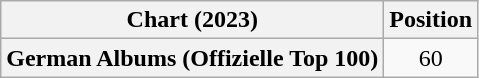<table class="wikitable plainrowheaders" style="text-align:center">
<tr>
<th scope="col">Chart (2023)</th>
<th scope="col">Position</th>
</tr>
<tr>
<th scope="row">German Albums (Offizielle Top 100)</th>
<td>60</td>
</tr>
</table>
